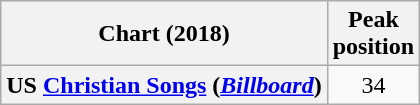<table class="wikitable plainrowheaders" style="text-align:center">
<tr>
<th scope="col">Chart (2018)</th>
<th scope="col">Peak<br>position</th>
</tr>
<tr>
<th scope="row">US <a href='#'>Christian Songs</a> (<em><a href='#'>Billboard</a></em>)</th>
<td>34</td>
</tr>
</table>
